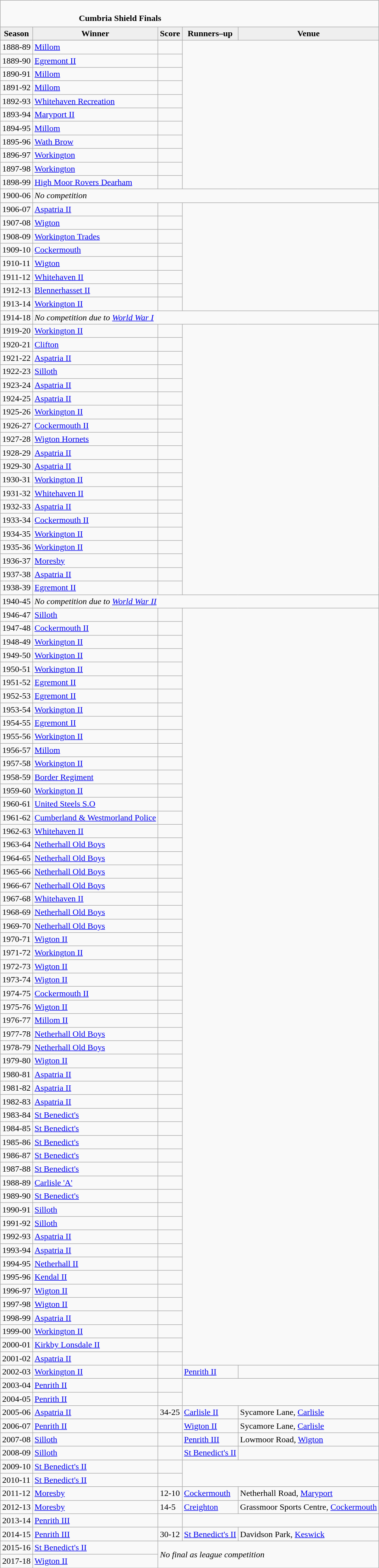<table class="wikitable" style="text-align: left;">
<tr>
<td colspan="5" cellpadding="0" cellspacing="0"><br><table border="0" style="width:100%;" cellpadding="0" cellspacing="0">
<tr>
<td style="width:20%; border:0;"></td>
<td style="border:0;"><strong>Cumbria Shield Finals</strong></td>
<td style="width:20%; border:0;"></td>
</tr>
</table>
</td>
</tr>
<tr>
<th style="background:#efefef;">Season</th>
<th style="background:#efefef">Winner</th>
<th style="background:#efefef">Score</th>
<th style="background:#efefef;">Runners–up</th>
<th style="background:#efefef;">Venue</th>
</tr>
<tr align=left>
</tr>
<tr>
<td>1888-89</td>
<td><a href='#'>Millom</a></td>
<td></td>
</tr>
<tr>
<td>1889-90</td>
<td><a href='#'>Egremont II</a></td>
<td></td>
</tr>
<tr>
<td>1890-91</td>
<td><a href='#'>Millom</a></td>
<td></td>
</tr>
<tr>
<td>1891-92</td>
<td><a href='#'>Millom</a></td>
<td></td>
</tr>
<tr>
<td>1892-93</td>
<td><a href='#'>Whitehaven Recreation</a></td>
<td></td>
</tr>
<tr>
<td>1893-94</td>
<td><a href='#'>Maryport II</a></td>
<td></td>
</tr>
<tr>
<td>1894-95</td>
<td><a href='#'>Millom</a></td>
<td></td>
</tr>
<tr>
<td>1895-96</td>
<td><a href='#'>Wath Brow</a></td>
<td></td>
</tr>
<tr>
<td>1896-97</td>
<td><a href='#'>Workington</a></td>
<td></td>
</tr>
<tr>
<td>1897-98</td>
<td><a href='#'>Workington</a></td>
<td></td>
</tr>
<tr>
<td>1898-99</td>
<td><a href='#'>High Moor Rovers Dearham</a></td>
<td></td>
</tr>
<tr>
<td>1900-06</td>
<td colspan="4"><em>No competition</em></td>
</tr>
<tr>
<td>1906-07</td>
<td><a href='#'>Aspatria II</a></td>
<td></td>
</tr>
<tr>
<td>1907-08</td>
<td><a href='#'>Wigton</a></td>
<td></td>
</tr>
<tr>
<td>1908-09</td>
<td><a href='#'>Workington Trades</a></td>
<td></td>
</tr>
<tr>
<td>1909-10</td>
<td><a href='#'>Cockermouth</a></td>
<td></td>
</tr>
<tr>
<td>1910-11</td>
<td><a href='#'>Wigton</a></td>
<td></td>
</tr>
<tr>
<td>1911-12</td>
<td><a href='#'>Whitehaven II</a></td>
<td></td>
</tr>
<tr>
<td>1912-13</td>
<td><a href='#'>Blennerhasset II</a></td>
<td></td>
</tr>
<tr>
<td>1913-14</td>
<td><a href='#'>Workington II</a></td>
<td></td>
</tr>
<tr>
<td>1914-18</td>
<td colspan="4"><em>No competition due to <a href='#'>World War I</a></em></td>
</tr>
<tr>
<td>1919-20</td>
<td><a href='#'>Workington II</a></td>
<td></td>
</tr>
<tr>
<td>1920-21</td>
<td><a href='#'>Clifton</a></td>
<td></td>
</tr>
<tr>
<td>1921-22</td>
<td><a href='#'>Aspatria II</a></td>
<td></td>
</tr>
<tr>
<td>1922-23</td>
<td><a href='#'>Silloth</a></td>
<td></td>
</tr>
<tr>
<td>1923-24</td>
<td><a href='#'>Aspatria II</a></td>
<td></td>
</tr>
<tr>
<td>1924-25</td>
<td><a href='#'>Aspatria II</a></td>
<td></td>
</tr>
<tr>
<td>1925-26</td>
<td><a href='#'>Workington II</a></td>
<td></td>
</tr>
<tr>
<td>1926-27</td>
<td><a href='#'>Cockermouth II</a></td>
<td></td>
</tr>
<tr>
<td>1927-28</td>
<td><a href='#'>Wigton Hornets</a></td>
<td></td>
</tr>
<tr>
<td>1928-29</td>
<td><a href='#'>Aspatria II</a></td>
<td></td>
</tr>
<tr>
<td>1929-30</td>
<td><a href='#'>Aspatria II</a></td>
<td></td>
</tr>
<tr>
<td>1930-31</td>
<td><a href='#'>Workington II</a></td>
<td></td>
</tr>
<tr>
<td>1931-32</td>
<td><a href='#'>Whitehaven II</a></td>
<td></td>
</tr>
<tr>
<td>1932-33</td>
<td><a href='#'>Aspatria II</a></td>
<td></td>
</tr>
<tr>
<td>1933-34</td>
<td><a href='#'>Cockermouth II</a></td>
<td></td>
</tr>
<tr>
<td>1934-35</td>
<td><a href='#'>Workington II</a></td>
<td></td>
</tr>
<tr>
<td>1935-36</td>
<td><a href='#'>Workington II</a></td>
<td></td>
</tr>
<tr>
<td>1936-37</td>
<td><a href='#'>Moresby</a></td>
<td></td>
</tr>
<tr>
<td>1937-38</td>
<td><a href='#'>Aspatria II</a></td>
<td></td>
</tr>
<tr>
<td>1938-39</td>
<td><a href='#'>Egremont II</a></td>
<td></td>
</tr>
<tr>
<td>1940-45</td>
<td Colspan="4"><em>No competition due to <a href='#'>World War II</a></em></td>
</tr>
<tr>
<td>1946-47</td>
<td><a href='#'>Silloth</a></td>
<td></td>
</tr>
<tr>
<td>1947-48</td>
<td><a href='#'>Cockermouth II</a></td>
<td></td>
</tr>
<tr>
<td>1948-49</td>
<td><a href='#'>Workington II</a></td>
<td></td>
</tr>
<tr>
<td>1949-50</td>
<td><a href='#'>Workington II</a></td>
<td></td>
</tr>
<tr>
<td>1950-51</td>
<td><a href='#'>Workington II</a></td>
<td></td>
</tr>
<tr>
<td>1951-52</td>
<td><a href='#'>Egremont II</a></td>
<td></td>
</tr>
<tr>
<td>1952-53</td>
<td><a href='#'>Egremont II</a></td>
<td></td>
</tr>
<tr>
<td>1953-54</td>
<td><a href='#'>Workington II</a></td>
<td></td>
</tr>
<tr>
<td>1954-55</td>
<td><a href='#'>Egremont II</a></td>
<td></td>
</tr>
<tr>
<td>1955-56</td>
<td><a href='#'>Workington II</a></td>
<td></td>
</tr>
<tr>
<td>1956-57</td>
<td><a href='#'>Millom</a></td>
<td></td>
</tr>
<tr>
<td>1957-58</td>
<td><a href='#'>Workington II</a></td>
<td></td>
</tr>
<tr>
<td>1958-59</td>
<td><a href='#'>Border Regiment</a></td>
<td></td>
</tr>
<tr>
<td>1959-60</td>
<td><a href='#'>Workington II</a></td>
<td></td>
</tr>
<tr>
<td>1960-61</td>
<td><a href='#'>United Steels S.O</a></td>
<td></td>
</tr>
<tr>
<td>1961-62</td>
<td><a href='#'>Cumberland & Westmorland Police</a></td>
<td></td>
</tr>
<tr>
<td>1962-63</td>
<td><a href='#'>Whitehaven II</a></td>
<td></td>
</tr>
<tr>
<td>1963-64</td>
<td><a href='#'>Netherhall Old Boys</a></td>
<td></td>
</tr>
<tr>
<td>1964-65</td>
<td><a href='#'>Netherhall Old Boys</a></td>
<td></td>
</tr>
<tr>
<td>1965-66</td>
<td><a href='#'>Netherhall Old Boys</a></td>
<td></td>
</tr>
<tr>
<td>1966-67</td>
<td><a href='#'>Netherhall Old Boys</a></td>
<td></td>
</tr>
<tr>
<td>1967-68</td>
<td><a href='#'>Whitehaven II</a></td>
<td></td>
</tr>
<tr>
<td>1968-69</td>
<td><a href='#'>Netherhall Old Boys</a></td>
<td></td>
</tr>
<tr>
<td>1969-70</td>
<td><a href='#'>Netherhall Old Boys</a></td>
<td></td>
</tr>
<tr>
<td>1970-71</td>
<td><a href='#'>Wigton II</a></td>
<td></td>
</tr>
<tr>
<td>1971-72</td>
<td><a href='#'>Workington II</a></td>
<td></td>
</tr>
<tr>
<td>1972-73</td>
<td><a href='#'>Wigton II</a></td>
<td></td>
</tr>
<tr>
<td>1973-74</td>
<td><a href='#'>Wigton II</a></td>
<td></td>
</tr>
<tr>
<td>1974-75</td>
<td><a href='#'>Cockermouth II</a></td>
<td></td>
</tr>
<tr>
<td>1975-76</td>
<td><a href='#'>Wigton II</a></td>
<td></td>
</tr>
<tr>
<td>1976-77</td>
<td><a href='#'>Millom II</a></td>
<td></td>
</tr>
<tr>
<td>1977-78</td>
<td><a href='#'>Netherhall Old Boys</a></td>
<td></td>
</tr>
<tr>
<td>1978-79</td>
<td><a href='#'>Netherhall Old Boys</a></td>
<td></td>
</tr>
<tr>
<td>1979-80</td>
<td><a href='#'>Wigton II</a></td>
<td></td>
</tr>
<tr>
<td>1980-81</td>
<td><a href='#'>Aspatria II</a></td>
<td></td>
</tr>
<tr>
<td>1981-82</td>
<td><a href='#'>Aspatria II</a></td>
<td></td>
</tr>
<tr>
<td>1982-83</td>
<td><a href='#'>Aspatria II</a></td>
<td></td>
</tr>
<tr>
<td>1983-84</td>
<td><a href='#'>St Benedict's</a></td>
<td></td>
</tr>
<tr>
<td>1984-85</td>
<td><a href='#'>St Benedict's</a></td>
<td></td>
</tr>
<tr>
<td>1985-86</td>
<td><a href='#'>St Benedict's</a></td>
<td></td>
</tr>
<tr>
<td>1986-87</td>
<td><a href='#'>St Benedict's</a></td>
<td></td>
</tr>
<tr>
<td>1987-88</td>
<td><a href='#'>St Benedict's</a></td>
<td></td>
</tr>
<tr>
<td>1988-89</td>
<td><a href='#'>Carlisle 'A'</a></td>
<td></td>
</tr>
<tr>
<td>1989-90</td>
<td><a href='#'>St Benedict's</a></td>
<td></td>
</tr>
<tr>
<td>1990-91</td>
<td><a href='#'>Silloth</a></td>
<td></td>
</tr>
<tr>
<td>1991-92</td>
<td><a href='#'>Silloth</a></td>
<td></td>
</tr>
<tr>
<td>1992-93</td>
<td><a href='#'>Aspatria II</a></td>
<td></td>
</tr>
<tr>
<td>1993-94</td>
<td><a href='#'>Aspatria II</a></td>
<td></td>
</tr>
<tr>
<td>1994-95</td>
<td><a href='#'>Netherhall II</a></td>
<td></td>
</tr>
<tr>
<td>1995-96</td>
<td><a href='#'>Kendal II</a></td>
<td></td>
</tr>
<tr>
<td>1996-97</td>
<td><a href='#'>Wigton II</a></td>
<td></td>
</tr>
<tr>
<td>1997-98</td>
<td><a href='#'>Wigton II</a></td>
<td></td>
</tr>
<tr>
<td>1998-99</td>
<td><a href='#'>Aspatria II</a></td>
<td></td>
</tr>
<tr>
<td>1999-00</td>
<td><a href='#'>Workington II</a></td>
<td></td>
</tr>
<tr>
<td>2000-01</td>
<td><a href='#'>Kirkby Lonsdale II</a></td>
<td></td>
</tr>
<tr>
<td>2001-02</td>
<td><a href='#'>Aspatria II</a></td>
<td></td>
</tr>
<tr>
<td>2002-03</td>
<td><a href='#'>Workington II</a></td>
<td></td>
<td><a href='#'>Penrith II</a></td>
<td></td>
</tr>
<tr>
<td>2003-04</td>
<td><a href='#'>Penrith II</a></td>
<td></td>
</tr>
<tr>
<td>2004-05</td>
<td><a href='#'>Penrith II</a></td>
<td></td>
</tr>
<tr>
<td>2005-06</td>
<td><a href='#'>Aspatria II</a></td>
<td>34-25</td>
<td><a href='#'>Carlisle II</a></td>
<td>Sycamore Lane, <a href='#'>Carlisle</a></td>
</tr>
<tr>
<td>2006-07</td>
<td><a href='#'>Penrith II</a></td>
<td></td>
<td><a href='#'>Wigton II</a></td>
<td>Sycamore Lane, <a href='#'>Carlisle</a></td>
</tr>
<tr>
<td>2007-08</td>
<td><a href='#'>Silloth</a></td>
<td></td>
<td><a href='#'>Penrith III</a></td>
<td>Lowmoor Road, <a href='#'>Wigton</a></td>
</tr>
<tr>
<td>2008-09</td>
<td><a href='#'>Silloth</a></td>
<td></td>
<td><a href='#'>St Benedict's II</a></td>
<td></td>
</tr>
<tr>
<td>2009-10</td>
<td><a href='#'>St Benedict's II</a></td>
<td></td>
</tr>
<tr>
<td>2010-11</td>
<td><a href='#'>St Benedict's II</a></td>
<td></td>
</tr>
<tr>
<td>2011-12</td>
<td><a href='#'>Moresby</a></td>
<td>12-10</td>
<td><a href='#'>Cockermouth</a></td>
<td>Netherhall Road, <a href='#'>Maryport</a></td>
</tr>
<tr>
<td>2012-13</td>
<td><a href='#'>Moresby</a></td>
<td>14-5</td>
<td><a href='#'>Creighton</a></td>
<td>Grassmoor Sports Centre, <a href='#'>Cockermouth</a></td>
</tr>
<tr>
<td>2013-14</td>
<td><a href='#'>Penrith III</a></td>
<td></td>
</tr>
<tr>
<td>2014-15</td>
<td><a href='#'>Penrith III</a></td>
<td>30-12</td>
<td><a href='#'>St Benedict's II</a></td>
<td>Davidson Park, <a href='#'>Keswick</a></td>
</tr>
<tr>
<td>2015-16</td>
<td><a href='#'>St Benedict's II</a></td>
<td Colspan="3" rowspan="2"><em>No final as league competition</em></td>
</tr>
<tr>
<td>2017-18</td>
<td><a href='#'>Wigton II</a></td>
</tr>
<tr>
</tr>
</table>
